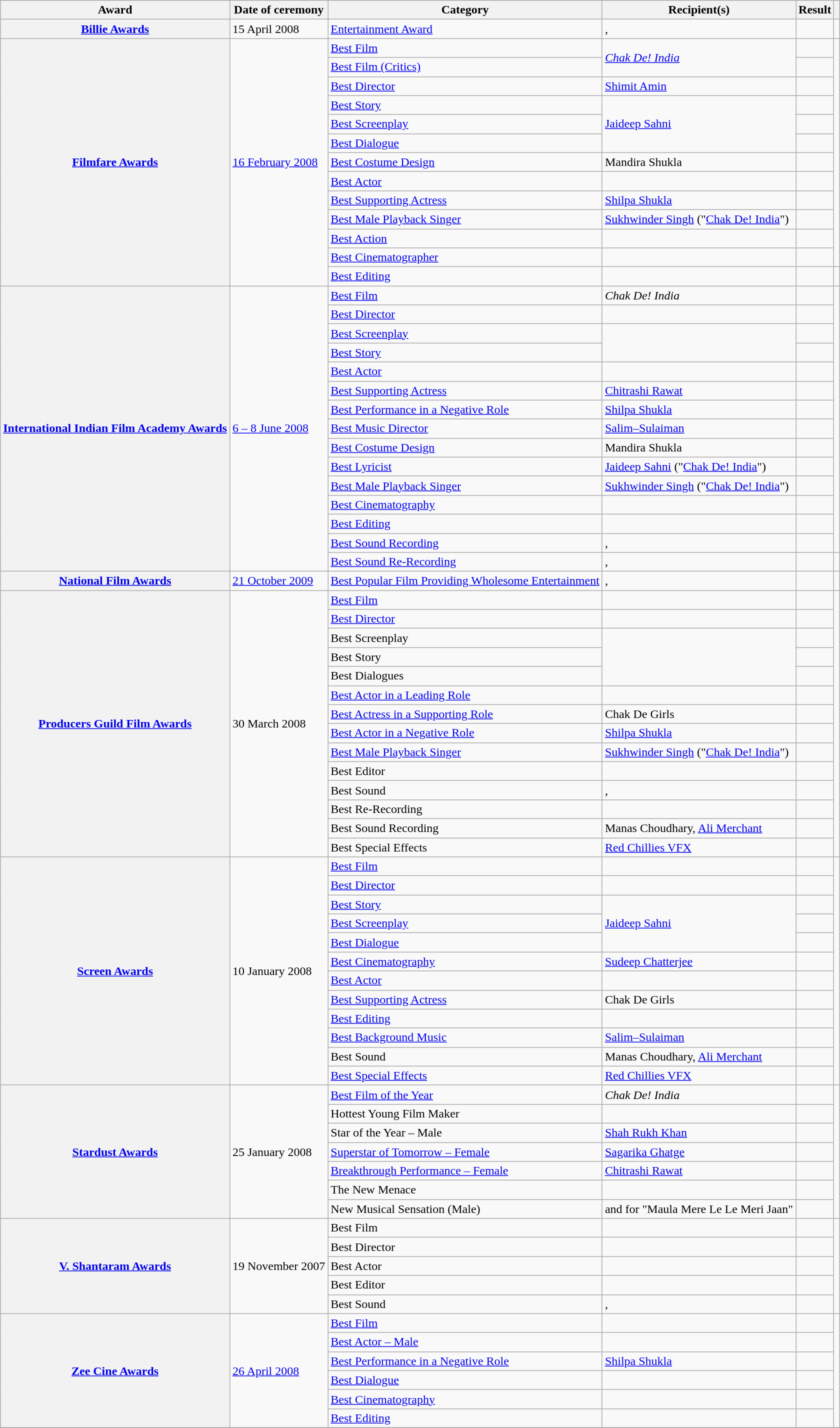<table class="wikitable plainrowheaders sortable">
<tr>
<th scope="col">Award</th>
<th scope="col">Date of ceremony</th>
<th scope="col">Category</th>
<th scope="col">Recipient(s)</th>
<th scope="col" class="unsortable">Result</th>
<th scope="col" class="unsortable"></th>
</tr>
<tr>
<th scope="row"><a href='#'>Billie Awards</a></th>
<td>15 April 2008</td>
<td><a href='#'>Entertainment Award</a></td>
<td> , </td>
<td></td>
<td style="text-align:center;"></td>
</tr>
<tr>
<th scope="row" rowspan="13"><a href='#'>Filmfare Awards</a></th>
<td rowspan="13"><a href='#'>16 February 2008</a></td>
<td><a href='#'>Best Film</a></td>
<td rowspan="2"><em><a href='#'>Chak De! India</a></em></td>
<td></td>
<td style="text-align:center;" rowspan="12"><br><br><br></td>
</tr>
<tr>
<td><a href='#'>Best Film (Critics)</a></td>
<td></td>
</tr>
<tr>
<td><a href='#'>Best Director</a></td>
<td><a href='#'>Shimit Amin</a></td>
<td></td>
</tr>
<tr>
<td><a href='#'>Best Story</a></td>
<td rowspan="3"><a href='#'>Jaideep Sahni</a></td>
<td></td>
</tr>
<tr>
<td><a href='#'>Best Screenplay</a></td>
<td></td>
</tr>
<tr>
<td><a href='#'>Best Dialogue</a></td>
<td></td>
</tr>
<tr>
<td><a href='#'>Best Costume Design</a></td>
<td>Mandira Shukla</td>
<td></td>
</tr>
<tr>
<td><a href='#'>Best Actor</a></td>
<td></td>
<td></td>
</tr>
<tr>
<td><a href='#'>Best Supporting Actress</a></td>
<td><a href='#'>Shilpa Shukla</a></td>
<td></td>
</tr>
<tr>
<td><a href='#'>Best Male Playback Singer</a></td>
<td><a href='#'>Sukhwinder Singh</a> ("<a href='#'>Chak De! India</a>")</td>
<td></td>
</tr>
<tr>
<td><a href='#'>Best Action</a></td>
<td></td>
<td></td>
</tr>
<tr>
<td><a href='#'>Best Cinematographer</a></td>
<td></td>
<td></td>
</tr>
<tr>
<td><a href='#'>Best Editing</a></td>
<td></td>
<td></td>
</tr>
<tr>
<th scope="row" rowspan="15"><a href='#'>International Indian Film Academy Awards</a></th>
<td rowspan="15"><a href='#'>6 – 8 June 2008</a></td>
<td><a href='#'>Best Film</a></td>
<td><em>Chak De! India</em></td>
<td></td>
<td style="text-align:center;" rowspan="14"><br><br><br></td>
</tr>
<tr>
<td><a href='#'>Best Director</a></td>
<td></td>
<td></td>
</tr>
<tr>
<td><a href='#'>Best Screenplay</a> </td>
<td rowspan="2"></td>
<td></td>
</tr>
<tr>
<td><a href='#'>Best Story</a></td>
<td></td>
</tr>
<tr>
<td><a href='#'>Best Actor</a></td>
<td></td>
<td></td>
</tr>
<tr>
<td><a href='#'>Best Supporting Actress</a></td>
<td><a href='#'>Chitrashi Rawat</a></td>
<td></td>
</tr>
<tr>
<td><a href='#'>Best Performance in a Negative Role</a></td>
<td><a href='#'>Shilpa Shukla</a></td>
<td></td>
</tr>
<tr>
<td><a href='#'>Best Music Director</a></td>
<td><a href='#'>Salim–Sulaiman</a></td>
<td></td>
</tr>
<tr>
<td><a href='#'>Best Costume Design</a></td>
<td>Mandira Shukla</td>
<td></td>
</tr>
<tr>
<td><a href='#'>Best Lyricist</a></td>
<td><a href='#'>Jaideep Sahni</a> ("<a href='#'>Chak De! India</a>")</td>
<td></td>
</tr>
<tr>
<td><a href='#'>Best Male Playback Singer</a></td>
<td><a href='#'>Sukhwinder Singh</a> ("<a href='#'>Chak De! India</a>")</td>
<td></td>
</tr>
<tr>
<td><a href='#'>Best Cinematography</a></td>
<td></td>
<td></td>
</tr>
<tr>
<td><a href='#'>Best Editing</a></td>
<td></td>
<td></td>
</tr>
<tr>
<td><a href='#'>Best Sound Recording</a></td>
<td>, </td>
<td></td>
</tr>
<tr>
<td><a href='#'>Best Sound Re-Recording</a></td>
<td>, </td>
<td></td>
</tr>
<tr>
<th scope="row"><a href='#'>National Film Awards</a></th>
<td><a href='#'>21 October 2009</a></td>
<td><a href='#'>Best Popular Film Providing Wholesome Entertainment</a></td>
<td>, </td>
<td></td>
<td></td>
</tr>
<tr>
<th scope="row" rowspan="14"><a href='#'>Producers Guild Film Awards</a> </th>
<td rowspan="14">30 March 2008</td>
<td><a href='#'>Best Film</a></td>
<td></td>
<td></td>
<td style="text-align:center;" rowspan="14"><br><br><br></td>
</tr>
<tr>
<td><a href='#'>Best Director</a></td>
<td></td>
<td></td>
</tr>
<tr>
<td>Best Screenplay</td>
<td rowspan="3"></td>
<td></td>
</tr>
<tr>
<td>Best Story</td>
<td></td>
</tr>
<tr>
<td>Best Dialogues</td>
<td></td>
</tr>
<tr>
<td><a href='#'>Best Actor in a Leading Role</a></td>
<td></td>
<td></td>
</tr>
<tr>
<td><a href='#'>Best Actress in a Supporting Role</a></td>
<td>Chak De Girls</td>
<td></td>
</tr>
<tr>
<td><a href='#'>Best Actor in a Negative Role</a></td>
<td><a href='#'>Shilpa Shukla</a></td>
<td></td>
</tr>
<tr>
<td><a href='#'>Best Male Playback Singer</a></td>
<td><a href='#'>Sukhwinder Singh</a> ("<a href='#'>Chak De! India</a>")</td>
<td></td>
</tr>
<tr>
<td>Best Editor</td>
<td></td>
<td></td>
</tr>
<tr>
<td>Best Sound</td>
<td>, </td>
<td></td>
</tr>
<tr>
<td>Best Re-Recording</td>
<td></td>
<td></td>
</tr>
<tr>
<td>Best Sound Recording</td>
<td>Manas Choudhary, <a href='#'>Ali Merchant</a></td>
<td></td>
</tr>
<tr>
<td>Best Special Effects</td>
<td><a href='#'>Red Chillies VFX</a></td>
<td></td>
</tr>
<tr>
<th scope="row" rowspan="12"><a href='#'>Screen Awards</a></th>
<td rowspan="12">10 January 2008</td>
<td><a href='#'>Best Film</a></td>
<td></td>
<td></td>
<td style="text-align:center;" rowspan="12"><br></td>
</tr>
<tr>
<td><a href='#'>Best Director</a></td>
<td></td>
<td></td>
</tr>
<tr>
<td><a href='#'>Best Story</a></td>
<td rowspan="3"><a href='#'>Jaideep Sahni</a></td>
<td></td>
</tr>
<tr>
<td><a href='#'>Best Screenplay</a></td>
<td></td>
</tr>
<tr>
<td><a href='#'>Best Dialogue</a></td>
<td></td>
</tr>
<tr>
<td><a href='#'>Best Cinematography</a></td>
<td><a href='#'>Sudeep Chatterjee</a></td>
<td></td>
</tr>
<tr>
<td><a href='#'>Best Actor</a></td>
<td></td>
<td></td>
</tr>
<tr>
<td><a href='#'>Best Supporting Actress</a></td>
<td>Chak De Girls</td>
<td></td>
</tr>
<tr>
<td><a href='#'>Best Editing</a></td>
<td></td>
<td></td>
</tr>
<tr>
<td><a href='#'>Best Background Music</a></td>
<td><a href='#'>Salim–Sulaiman</a></td>
<td></td>
</tr>
<tr>
<td>Best Sound</td>
<td>Manas Choudhary, <a href='#'>Ali Merchant</a></td>
<td></td>
</tr>
<tr>
<td><a href='#'>Best Special Effects</a></td>
<td><a href='#'>Red Chillies VFX</a></td>
<td></td>
</tr>
<tr>
<th scope="row" rowspan="7"><a href='#'>Stardust Awards</a></th>
<td rowspan="7">25 January 2008</td>
<td><a href='#'>Best Film of the Year</a></td>
<td><em>Chak De! India</em></td>
<td></td>
<td style="text-align:center;" rowspan="7"><br></td>
</tr>
<tr>
<td>Hottest Young Film Maker</td>
<td></td>
<td></td>
</tr>
<tr>
<td>Star of the Year – Male</td>
<td><a href='#'>Shah Rukh Khan</a></td>
<td></td>
</tr>
<tr>
<td><a href='#'>Superstar of Tomorrow – Female</a></td>
<td><a href='#'>Sagarika Ghatge</a></td>
<td></td>
</tr>
<tr>
<td><a href='#'>Breakthrough Performance – Female</a></td>
<td><a href='#'>Chitrashi Rawat</a></td>
<td></td>
</tr>
<tr>
<td>The New Menace</td>
<td></td>
<td></td>
</tr>
<tr>
<td>New Musical Sensation (Male)</td>
<td> and  for "Maula Mere Le Le Meri Jaan"</td>
<td></td>
</tr>
<tr>
<th scope="row" rowspan="5"><a href='#'>V. Shantaram Awards</a></th>
<td rowspan="5">19 November 2007</td>
<td>Best Film</td>
<td></td>
<td></td>
<td style="text-align:center;" rowspan="5"></td>
</tr>
<tr>
<td>Best Director</td>
<td></td>
<td></td>
</tr>
<tr>
<td>Best Actor</td>
<td></td>
<td></td>
</tr>
<tr>
<td>Best Editor</td>
<td></td>
<td></td>
</tr>
<tr>
<td>Best Sound</td>
<td>, </td>
<td></td>
</tr>
<tr>
<th scope="row" rowspan="6"><a href='#'>Zee Cine Awards</a></th>
<td rowspan="6"><a href='#'>26 April 2008</a></td>
<td><a href='#'>Best Film</a></td>
<td></td>
<td></td>
<td style="text-align:center;" rowspan="6"><br><br></td>
</tr>
<tr>
<td><a href='#'>Best Actor – Male</a></td>
<td></td>
<td></td>
</tr>
<tr>
<td><a href='#'>Best Performance in a Negative Role</a></td>
<td><a href='#'>Shilpa Shukla</a></td>
<td></td>
</tr>
<tr>
<td><a href='#'>Best Dialogue</a></td>
<td></td>
<td></td>
</tr>
<tr>
<td><a href='#'>Best Cinematography</a></td>
<td></td>
<td></td>
</tr>
<tr>
<td><a href='#'>Best Editing</a></td>
<td></td>
<td></td>
</tr>
<tr>
</tr>
</table>
